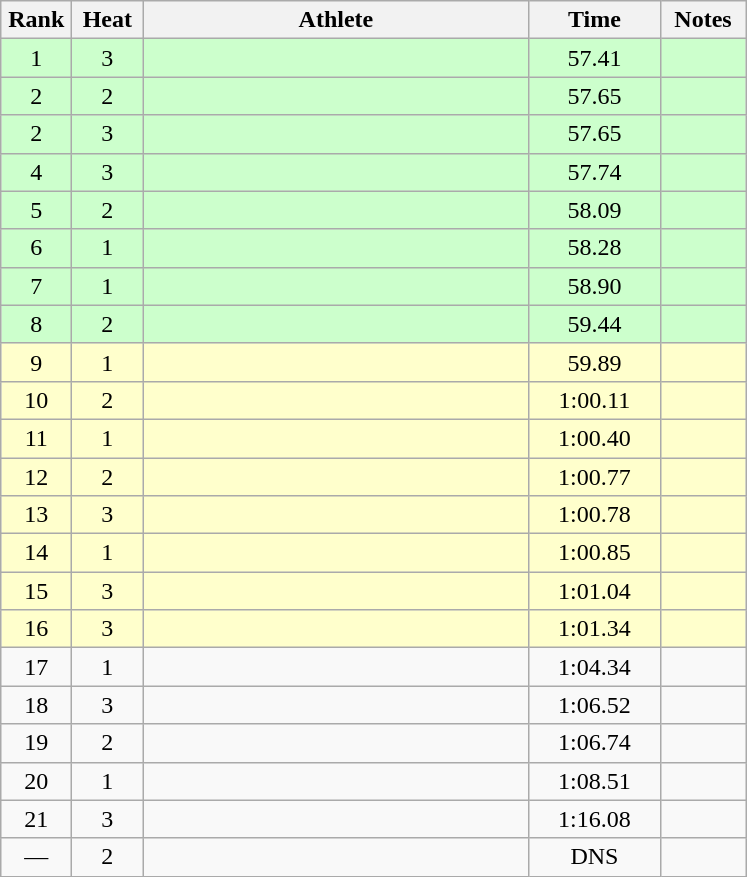<table class="wikitable" style="text-align:center">
<tr>
<th width=40>Rank</th>
<th width=40>Heat</th>
<th width=250>Athlete</th>
<th width=80>Time</th>
<th width=50>Notes</th>
</tr>
<tr bgcolor="ccffcc">
<td>1</td>
<td>3</td>
<td align=left></td>
<td>57.41</td>
<td></td>
</tr>
<tr bgcolor="ccffcc">
<td>2</td>
<td>2</td>
<td align=left></td>
<td>57.65</td>
<td></td>
</tr>
<tr bgcolor="ccffcc">
<td>2</td>
<td>3</td>
<td align=left></td>
<td>57.65</td>
<td></td>
</tr>
<tr bgcolor="ccffcc">
<td>4</td>
<td>3</td>
<td align=left></td>
<td>57.74</td>
<td></td>
</tr>
<tr bgcolor="ccffcc">
<td>5</td>
<td>2</td>
<td align=left></td>
<td>58.09</td>
<td></td>
</tr>
<tr bgcolor="ccffcc">
<td>6</td>
<td>1</td>
<td align=left></td>
<td>58.28</td>
<td></td>
</tr>
<tr bgcolor="ccffcc">
<td>7</td>
<td>1</td>
<td align=left></td>
<td>58.90</td>
<td></td>
</tr>
<tr bgcolor="ccffcc">
<td>8</td>
<td>2</td>
<td align=left></td>
<td>59.44</td>
<td></td>
</tr>
<tr bgcolor="ffffcc">
<td>9</td>
<td>1</td>
<td align=left></td>
<td>59.89</td>
<td></td>
</tr>
<tr bgcolor="ffffcc">
<td>10</td>
<td>2</td>
<td align=left></td>
<td>1:00.11</td>
<td></td>
</tr>
<tr bgcolor="ffffcc">
<td>11</td>
<td>1</td>
<td align=left></td>
<td>1:00.40</td>
<td></td>
</tr>
<tr bgcolor="ffffcc">
<td>12</td>
<td>2</td>
<td align=left></td>
<td>1:00.77</td>
<td></td>
</tr>
<tr bgcolor="ffffcc">
<td>13</td>
<td>3</td>
<td align=left></td>
<td>1:00.78</td>
<td></td>
</tr>
<tr bgcolor="ffffcc">
<td>14</td>
<td>1</td>
<td align=left></td>
<td>1:00.85</td>
<td></td>
</tr>
<tr bgcolor="ffffcc">
<td>15</td>
<td>3</td>
<td align=left></td>
<td>1:01.04</td>
<td></td>
</tr>
<tr bgcolor="ffffcc">
<td>16</td>
<td>3</td>
<td align=left></td>
<td>1:01.34</td>
<td></td>
</tr>
<tr>
<td>17</td>
<td>1</td>
<td align=left></td>
<td>1:04.34</td>
<td></td>
</tr>
<tr>
<td>18</td>
<td>3</td>
<td align=left></td>
<td>1:06.52</td>
<td></td>
</tr>
<tr>
<td>19</td>
<td>2</td>
<td align=left></td>
<td>1:06.74</td>
<td></td>
</tr>
<tr>
<td>20</td>
<td>1</td>
<td align=left></td>
<td>1:08.51</td>
<td></td>
</tr>
<tr>
<td>21</td>
<td>3</td>
<td align=left></td>
<td>1:16.08</td>
<td></td>
</tr>
<tr>
<td>—</td>
<td>2</td>
<td align=left></td>
<td>DNS</td>
<td></td>
</tr>
</table>
